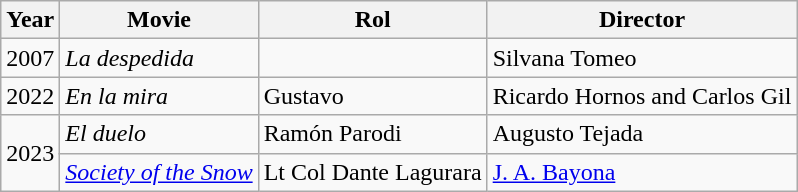<table class="wikitable">
<tr>
<th>Year</th>
<th>Movie</th>
<th>Rol</th>
<th>Director</th>
</tr>
<tr>
<td>2007</td>
<td><em>La despedida</em></td>
<td></td>
<td>Silvana Tomeo</td>
</tr>
<tr>
<td>2022</td>
<td><em>En la mira</em></td>
<td>Gustavo</td>
<td>Ricardo Hornos and Carlos Gil</td>
</tr>
<tr>
<td rowspan="2">2023</td>
<td><em>El duelo</em></td>
<td>Ramón Parodi</td>
<td>Augusto Tejada</td>
</tr>
<tr>
<td><em><a href='#'>Society of the Snow</a></em></td>
<td>Lt Col Dante Lagurara</td>
<td><a href='#'>J. A. Bayona</a></td>
</tr>
</table>
